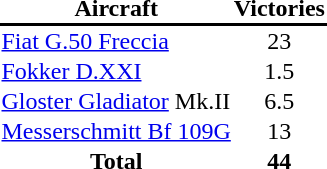<table cellpadding="1" cellspacing="0">
<tr>
<th>Aircraft</th>
<th>Victories</th>
</tr>
<tr>
<th bgcolor="#000000" colspan="2"></th>
</tr>
<tr>
<td><a href='#'>Fiat G.50 Freccia</a></td>
<td align="center">23</td>
</tr>
<tr>
<td><a href='#'>Fokker D.XXI</a></td>
<td align="center">1.5</td>
</tr>
<tr>
<td><a href='#'>Gloster Gladiator</a> Mk.II</td>
<td align="center">6.5</td>
</tr>
<tr>
<td><a href='#'>Messerschmitt Bf 109G</a></td>
<td align="center">13</td>
</tr>
<tr>
<th>Total</th>
<th>44</th>
</tr>
<tr>
</tr>
</table>
